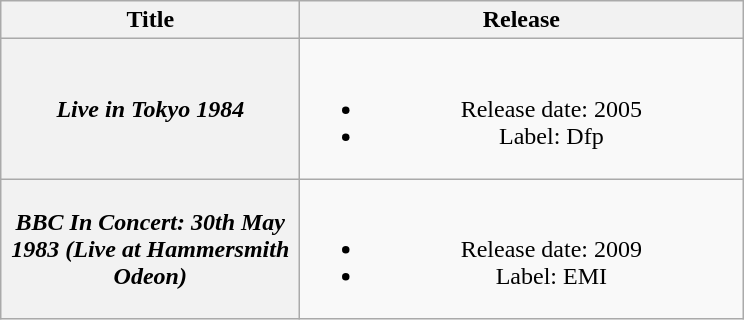<table class="wikitable plainrowheaders" style="text-align:center;">
<tr>
<th style="width:12em;">Title</th>
<th style="width:18em;">Release</th>
</tr>
<tr>
<th scope="row"><em>Live in Tokyo 1984</em></th>
<td><br><ul><li>Release date: 2005</li><li>Label: Dfp</li></ul></td>
</tr>
<tr>
<th scope="row"><em>BBC In Concert: 30th May 1983 (Live at Hammersmith Odeon)</em></th>
<td><br><ul><li>Release date: 2009</li><li>Label: EMI</li></ul></td>
</tr>
</table>
